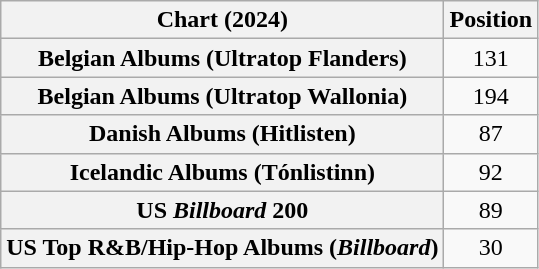<table class="wikitable sortable plainrowheaders" style="text-align:center;">
<tr>
<th scope="col">Chart (2024)</th>
<th scope="col">Position</th>
</tr>
<tr>
<th scope="row">Belgian Albums (Ultratop Flanders)</th>
<td>131</td>
</tr>
<tr>
<th scope="row">Belgian Albums (Ultratop Wallonia)</th>
<td>194</td>
</tr>
<tr>
<th scope="row">Danish Albums (Hitlisten)</th>
<td>87</td>
</tr>
<tr>
<th scope="row">Icelandic Albums (Tónlistinn)</th>
<td>92</td>
</tr>
<tr>
<th scope="row">US <em>Billboard</em> 200</th>
<td>89</td>
</tr>
<tr>
<th scope="row">US Top R&B/Hip-Hop Albums (<em>Billboard</em>)</th>
<td>30</td>
</tr>
</table>
